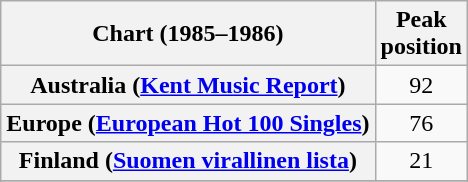<table class="wikitable sortable plainrowheaders" style="text-align:center">
<tr>
<th scope="col">Chart (1985–1986)</th>
<th scope="col">Peak<br>position</th>
</tr>
<tr>
<th scope="row">Australia (<a href='#'>Kent Music Report</a>)</th>
<td>92</td>
</tr>
<tr>
<th scope="row">Europe (<a href='#'>European Hot 100 Singles</a>)</th>
<td>76</td>
</tr>
<tr>
<th scope="row">Finland (<a href='#'>Suomen virallinen lista</a>)</th>
<td>21</td>
</tr>
<tr>
</tr>
<tr>
</tr>
<tr>
</tr>
</table>
